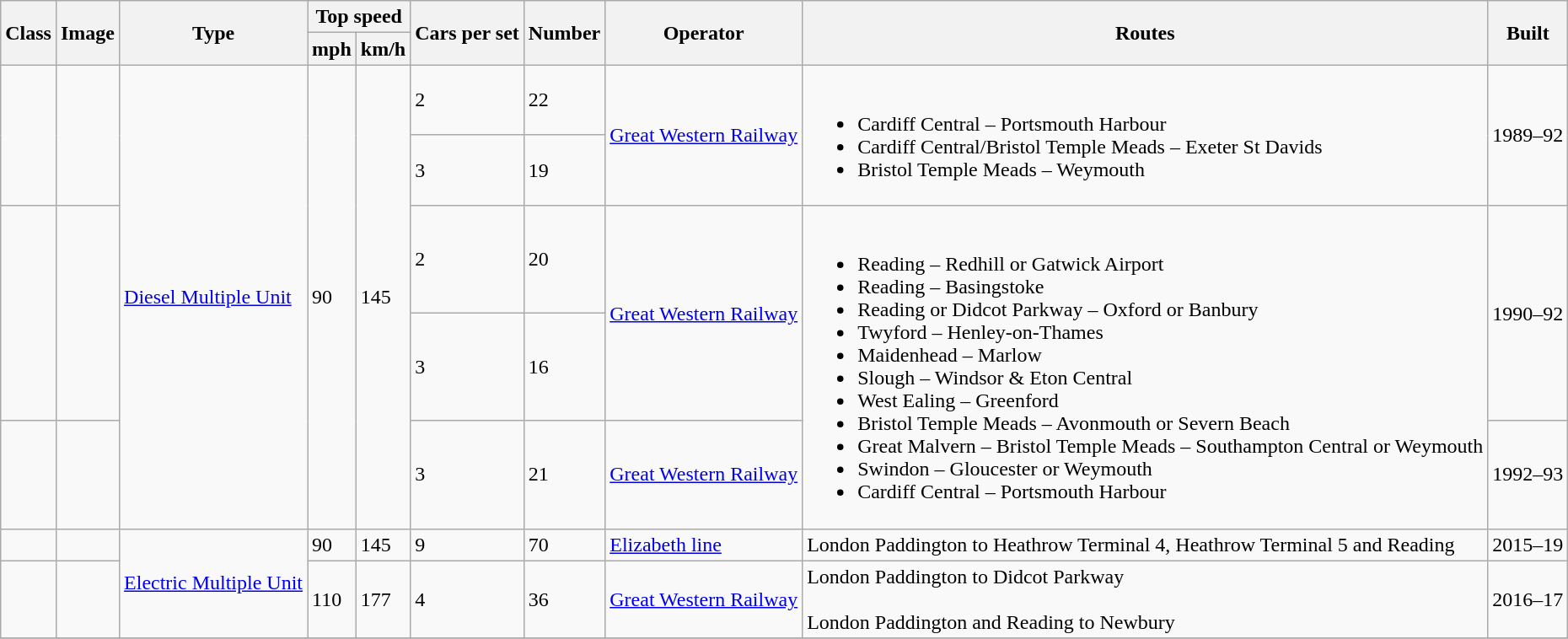<table class="wikitable">
<tr style="background:#f9f9f9;">
<th rowspan="2">Class</th>
<th rowspan="2">Image</th>
<th rowspan="2">Type</th>
<th colspan="2">Top speed</th>
<th rowspan="2">Cars per set</th>
<th rowspan="2">Number</th>
<th rowspan="2">Operator</th>
<th rowspan="2">Routes</th>
<th rowspan="2">Built</th>
</tr>
<tr style="background:#f9f9f9;">
<th>mph</th>
<th>km/h</th>
</tr>
<tr>
<td rowspan="2"></td>
<td rowspan="2"></td>
<td rowspan="5"><a href='#'>Diesel Multiple Unit</a></td>
<td rowspan="5">90</td>
<td rowspan="5">145</td>
<td>2</td>
<td>22</td>
<td rowspan="2"><a href='#'>Great Western Railway</a></td>
<td rowspan="2"><br><ul><li>Cardiff Central – Portsmouth Harbour</li><li>Cardiff Central/Bristol Temple Meads – Exeter St Davids</li><li>Bristol Temple Meads – Weymouth</li></ul></td>
<td rowspan="2">1989–92</td>
</tr>
<tr>
<td>3</td>
<td>19</td>
</tr>
<tr>
<td rowspan="2"></td>
<td rowspan="2"></td>
<td>2</td>
<td>20</td>
<td rowspan="2"><a href='#'>Great Western Railway</a></td>
<td rowspan="3"><br><ul><li>Reading – Redhill or Gatwick Airport</li><li>Reading – Basingstoke</li><li>Reading or Didcot Parkway – Oxford or Banbury</li><li>Twyford – Henley-on-Thames</li><li>Maidenhead – Marlow</li><li>Slough – Windsor & Eton Central</li><li>West Ealing – Greenford</li><li>Bristol Temple Meads – Avonmouth or Severn Beach</li><li>Great Malvern – Bristol Temple Meads – Southampton Central or Weymouth</li><li>Swindon – Gloucester or Weymouth</li><li>Cardiff Central – Portsmouth Harbour</li></ul></td>
<td rowspan="2">1990–92</td>
</tr>
<tr>
<td>3</td>
<td>16</td>
</tr>
<tr>
<td></td>
<td></td>
<td>3</td>
<td>21</td>
<td><a href='#'>Great Western Railway</a></td>
<td>1992–93</td>
</tr>
<tr>
<td></td>
<td></td>
<td rowspan="2"><a href='#'>Electric Multiple Unit</a></td>
<td>90</td>
<td>145</td>
<td>9</td>
<td>70</td>
<td><a href='#'>Elizabeth line</a></td>
<td>London Paddington to Heathrow Terminal 4, Heathrow Terminal 5 and Reading</td>
<td>2015–19</td>
</tr>
<tr>
<td></td>
<td></td>
<td>110</td>
<td>177</td>
<td>4</td>
<td>36</td>
<td><a href='#'>Great Western Railway</a></td>
<td>London Paddington to Didcot Parkway<br><br>London Paddington and Reading to Newbury</td>
<td>2016–17</td>
</tr>
<tr>
</tr>
</table>
